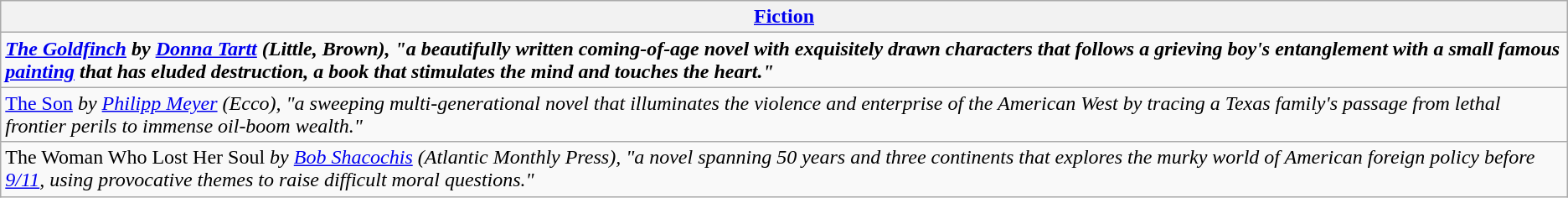<table class="wikitable" style="float:left; float:none;">
<tr>
<th><a href='#'>Fiction</a></th>
</tr>
<tr>
<td><strong><em><a href='#'>The Goldfinch</a><em> by <a href='#'>Donna Tartt</a> (Little, Brown)<strong>, "a beautifully written coming-of-age novel with exquisitely drawn characters that follows a grieving boy's entanglement with a small famous <a href='#'>painting</a> that has eluded destruction, a book that stimulates the mind and touches the heart."</td>
</tr>
<tr>
<td></em><a href='#'>The Son</a><em> by <a href='#'>Philipp Meyer</a> (Ecco), "a sweeping multi-generational novel that illuminates the violence and enterprise of the American West by tracing a Texas family's passage from lethal frontier perils to immense oil-boom wealth."</td>
</tr>
<tr>
<td></em>The Woman Who Lost Her Soul<em> by <a href='#'>Bob Shacochis</a> (Atlantic Monthly Press), "a novel spanning 50 years and three continents that explores the murky world of American foreign policy before <a href='#'>9/11</a>, using provocative themes to raise difficult moral questions."</td>
</tr>
</table>
